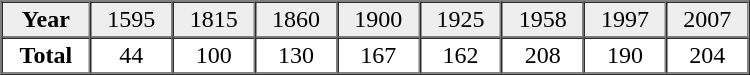<table border="1" cellpadding="2" cellspacing="0" width="500">
<tr bgcolor="#eeeeee" align="center">
<td><strong>Year</strong></td>
<td>1595</td>
<td>1815</td>
<td>1860</td>
<td>1900</td>
<td>1925</td>
<td>1958</td>
<td>1997</td>
<td>2007</td>
</tr>
<tr align="center">
<td><strong>Total</strong></td>
<td>44</td>
<td>100</td>
<td>130</td>
<td>167</td>
<td>162</td>
<td>208</td>
<td>190</td>
<td>204</td>
</tr>
</table>
